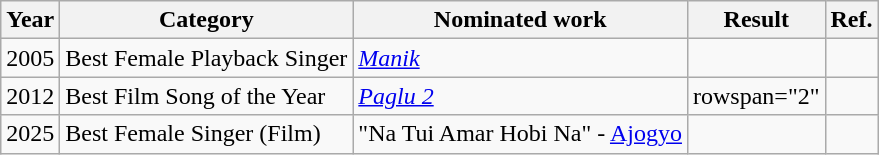<table class="wikitable">
<tr>
<th>Year</th>
<th>Category</th>
<th>Nominated work</th>
<th>Result</th>
<th>Ref.</th>
</tr>
<tr>
<td>2005</td>
<td>Best Female Playback Singer</td>
<td><em><a href='#'>Manik</a></em></td>
<td></td>
<td></td>
</tr>
<tr>
<td>2012</td>
<td>Best Film Song of the Year</td>
<td><em><a href='#'>Paglu 2</a></em></td>
<td>rowspan="2" </td>
<td></td>
</tr>
<tr>
<td>2025</td>
<td>Best Female Singer (Film)</td>
<td>"Na Tui Amar Hobi Na" - <a href='#'>Ajogyo</a></td>
<td></td>
</tr>
</table>
